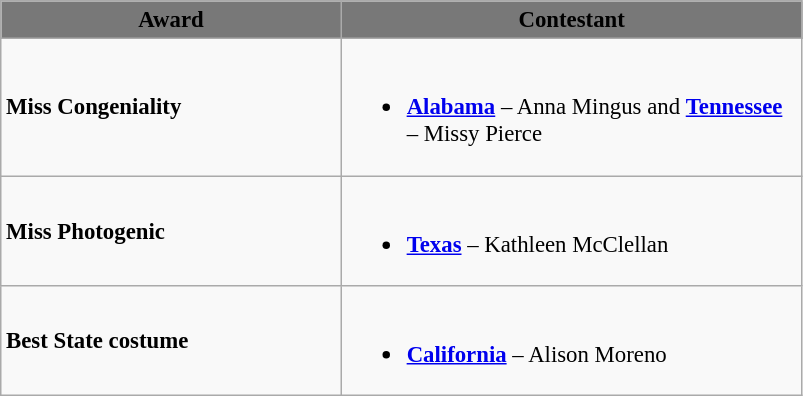<table class="wikitable sortable" style="font-size: 95%;">
<tr bgcolor="#787878" colspan=10 align="center">
<td width="220"><span><strong>Award</strong></span></td>
<td width="300"><span><strong>Contestant</strong></span></td>
</tr>
<tr>
<td><strong>Miss Congeniality</strong></td>
<td><br><ul><li><strong><a href='#'>Alabama</a></strong> – Anna Mingus and <strong><a href='#'>Tennessee</a></strong> – Missy Pierce</li></ul></td>
</tr>
<tr>
<td><strong>Miss Photogenic</strong></td>
<td><br><ul><li><strong><a href='#'>Texas</a></strong> – Kathleen McClellan</li></ul></td>
</tr>
<tr>
<td><strong>Best State costume</strong></td>
<td><br><ul><li><strong><a href='#'>California</a></strong> – Alison Moreno</li></ul></td>
</tr>
</table>
